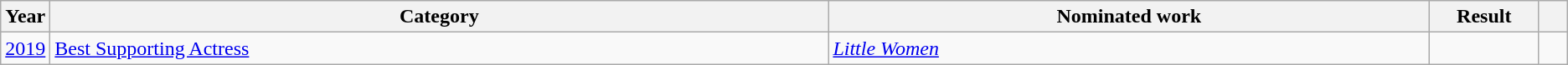<table class="wikitable sortable">
<tr>
<th scope="col" style="width:1em;">Year</th>
<th scope="col" style="width:39em;">Category</th>
<th scope="col" style="width:30em;">Nominated work</th>
<th scope="col" style="width:5em;">Result</th>
<th scope="col" style="width:1em;"class="unsortable"></th>
</tr>
<tr>
<td><a href='#'>2019</a></td>
<td><a href='#'>Best Supporting Actress</a></td>
<td><em><a href='#'>Little Women</a></em></td>
<td></td>
<td align="center"></td>
</tr>
</table>
